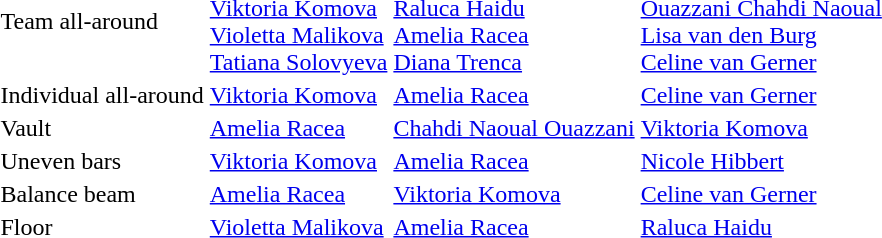<table>
<tr>
<td>Team all-around</td>
<td><br><a href='#'>Viktoria Komova</a><br><a href='#'>Violetta Malikova</a><br><a href='#'>Tatiana Solovyeva</a></td>
<td><br><a href='#'>Raluca Haidu</a><br><a href='#'>Amelia Racea</a><br><a href='#'>Diana Trenca</a></td>
<td><br><a href='#'>Ouazzani Chahdi Naoual</a><br><a href='#'>Lisa van den Burg</a><br><a href='#'>Celine van Gerner</a></td>
</tr>
<tr>
<td>Individual all-around</td>
<td><a href='#'>Viktoria Komova</a> <br> </td>
<td><a href='#'>Amelia Racea</a> <br> </td>
<td><a href='#'>Celine van Gerner</a> <br> </td>
</tr>
<tr>
<td>Vault</td>
<td><a href='#'>Amelia Racea</a> <br> </td>
<td><a href='#'>Chahdi Naoual Ouazzani</a> <br> </td>
<td><a href='#'>Viktoria Komova</a> <br> </td>
</tr>
<tr>
<td>Uneven bars</td>
<td><a href='#'>Viktoria Komova</a> <br> </td>
<td><a href='#'>Amelia Racea</a> <br> </td>
<td><a href='#'>Nicole Hibbert</a> <br> </td>
</tr>
<tr>
<td>Balance beam</td>
<td><a href='#'>Amelia Racea</a> <br> </td>
<td><a href='#'>Viktoria Komova</a> <br> </td>
<td><a href='#'>Celine van Gerner</a> <br> </td>
</tr>
<tr>
<td>Floor</td>
<td><a href='#'>Violetta Malikova</a> <br> </td>
<td><a href='#'>Amelia Racea</a> <br> </td>
<td><a href='#'>Raluca Haidu</a> <br> </td>
</tr>
</table>
